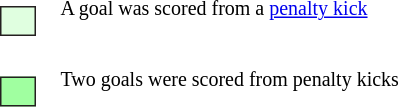<table style="font-size: smaller;">
<tr>
<td><br><table style="padding:0em .6em; height:1.5em; background:#e0ffe0; border:solid 1px #242020; width: 1.5em; margin:.25em .9em .25em .25em;" valign="top">
<tr>
<td></td>
</tr>
</table>
</td>
<td>A goal was scored from a <a href='#'>penalty kick</a></td>
</tr>
<tr>
<td><br><table style="padding:0em .6em; height:1.5em; background:#a0ffa0; border:solid 1px #242020; width: 1.5em; margin:.25em .9em .25em .25em;" valign="top">
<tr>
<td></td>
</tr>
</table>
</td>
<td>Two goals were scored from penalty kicks</td>
</tr>
</table>
